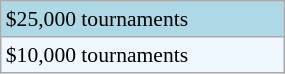<table class="wikitable"  style="font-size:90%; width:15%;">
<tr style="background:lightblue;">
<td>$25,000 tournaments</td>
</tr>
<tr style="background:#f0f8ff;">
<td>$10,000 tournaments</td>
</tr>
</table>
